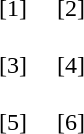<table align="center" cellpadding="9">
<tr>
<td align="center"> [1]</td>
<td align="center"> [2]</td>
</tr>
<tr>
<td align="center"> [3]</td>
<td align="center"> [4]</td>
</tr>
<tr>
<td align="center"> [5]</td>
<td align="center"> [6]</td>
</tr>
</table>
